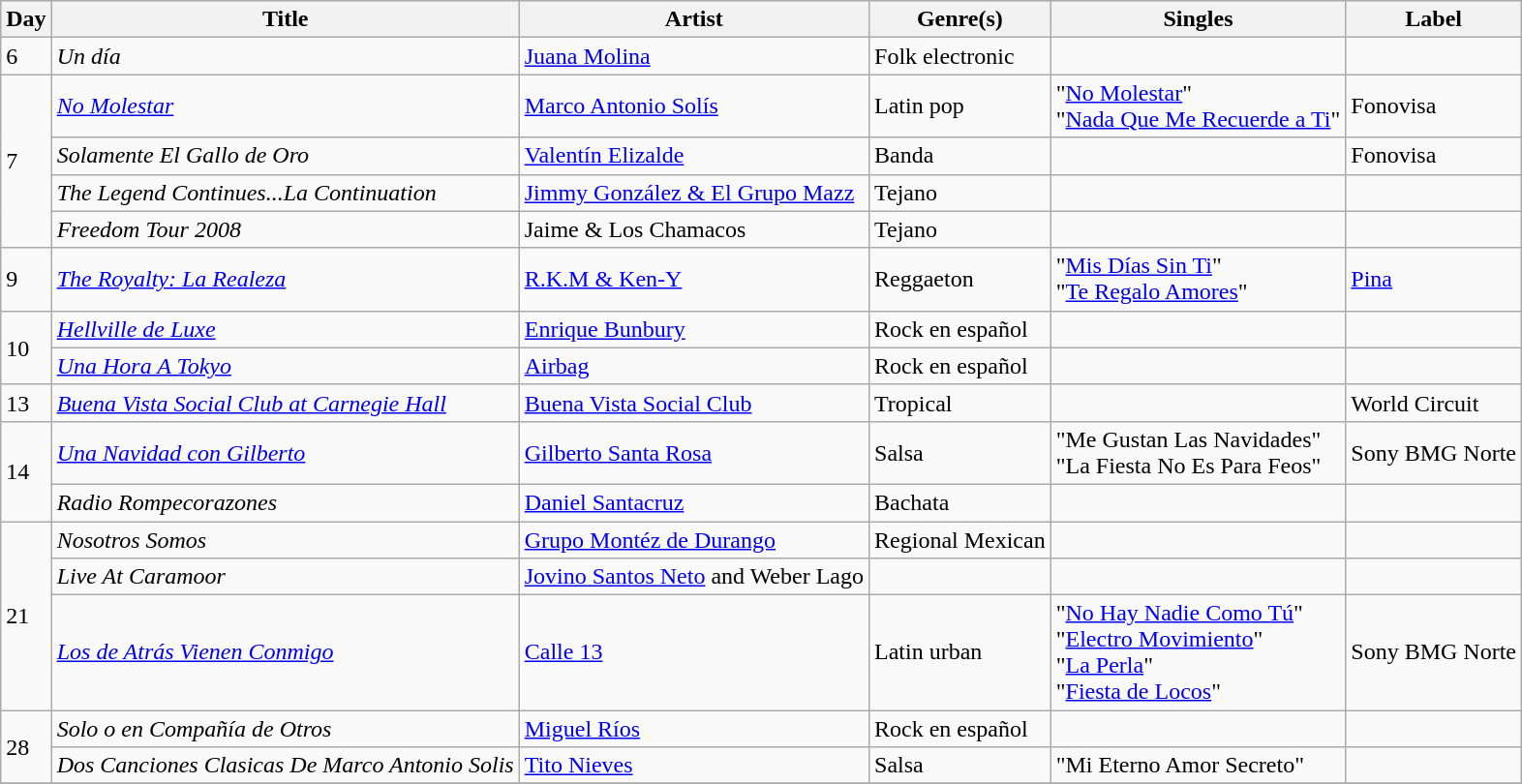<table class="wikitable sortable" style="text-align: left;">
<tr>
<th>Day</th>
<th>Title</th>
<th>Artist</th>
<th>Genre(s)</th>
<th>Singles</th>
<th>Label</th>
</tr>
<tr>
<td>6</td>
<td><em>Un día</em></td>
<td><a href='#'>Juana Molina</a></td>
<td>Folk electronic</td>
<td></td>
<td></td>
</tr>
<tr>
<td rowspan="4">7</td>
<td><em><a href='#'>No Molestar</a></em></td>
<td><a href='#'>Marco Antonio Solís</a></td>
<td>Latin pop</td>
<td>"<a href='#'>No Molestar</a>"<br>"<a href='#'>Nada Que Me Recuerde a Ti</a>"</td>
<td>Fonovisa</td>
</tr>
<tr>
<td><em>Solamente El Gallo de Oro</em></td>
<td><a href='#'>Valentín Elizalde</a></td>
<td>Banda</td>
<td></td>
<td>Fonovisa</td>
</tr>
<tr>
<td><em>The Legend Continues...La Continuation</em></td>
<td><a href='#'>Jimmy González & El Grupo Mazz</a></td>
<td>Tejano</td>
<td></td>
<td></td>
</tr>
<tr>
<td><em>Freedom Tour 2008</em></td>
<td>Jaime & Los Chamacos</td>
<td>Tejano</td>
<td></td>
<td></td>
</tr>
<tr>
<td>9</td>
<td><em><a href='#'>The Royalty: La Realeza</a></em></td>
<td><a href='#'>R.K.M & Ken-Y</a></td>
<td>Reggaeton</td>
<td>"<a href='#'>Mis Días Sin Ti</a>"<br>"<a href='#'>Te Regalo Amores</a>"</td>
<td><a href='#'>Pina</a></td>
</tr>
<tr>
<td rowspan="2">10</td>
<td><em><a href='#'>Hellville de Luxe</a></em></td>
<td><a href='#'>Enrique Bunbury</a></td>
<td>Rock en español</td>
<td></td>
<td></td>
</tr>
<tr>
<td><em><a href='#'>Una Hora A Tokyo</a></em></td>
<td><a href='#'>Airbag</a></td>
<td>Rock en español</td>
<td></td>
<td></td>
</tr>
<tr>
<td>13</td>
<td><em><a href='#'>Buena Vista Social Club at Carnegie Hall</a></em></td>
<td><a href='#'>Buena Vista Social Club</a></td>
<td>Tropical</td>
<td></td>
<td>World Circuit</td>
</tr>
<tr>
<td rowspan="2">14</td>
<td><em><a href='#'>Una Navidad con Gilberto</a></em></td>
<td><a href='#'>Gilberto Santa Rosa</a></td>
<td>Salsa</td>
<td>"Me Gustan Las Navidades"<br>"La Fiesta No Es Para Feos"</td>
<td>Sony BMG Norte</td>
</tr>
<tr>
<td><em>Radio Rompecorazones</em></td>
<td><a href='#'>Daniel Santacruz</a></td>
<td>Bachata</td>
<td></td>
<td></td>
</tr>
<tr>
<td rowspan="3">21</td>
<td><em>Nosotros Somos</em></td>
<td><a href='#'>Grupo Montéz de Durango</a></td>
<td>Regional Mexican</td>
<td></td>
<td></td>
</tr>
<tr>
<td><em>Live At Caramoor</em></td>
<td><a href='#'>Jovino Santos Neto</a> and Weber Lago</td>
<td></td>
<td></td>
<td></td>
</tr>
<tr>
<td><em><a href='#'>Los de Atrás Vienen Conmigo</a></em></td>
<td><a href='#'>Calle 13</a></td>
<td>Latin urban</td>
<td>"<a href='#'>No Hay Nadie Como Tú</a>"<br>"<a href='#'>Electro Movimiento</a>"<br>"<a href='#'>La Perla</a>"<br>"<a href='#'>Fiesta de Locos</a>"</td>
<td>Sony BMG Norte</td>
</tr>
<tr>
<td rowspan="2">28</td>
<td><em>Solo o en Compañía de Otros</em></td>
<td><a href='#'>Miguel Ríos</a></td>
<td>Rock en español</td>
<td></td>
<td></td>
</tr>
<tr>
<td><em>Dos Canciones Clasicas De Marco Antonio Solis</em></td>
<td><a href='#'>Tito Nieves</a></td>
<td>Salsa</td>
<td>"Mi Eterno Amor Secreto"</td>
<td></td>
</tr>
<tr>
</tr>
</table>
